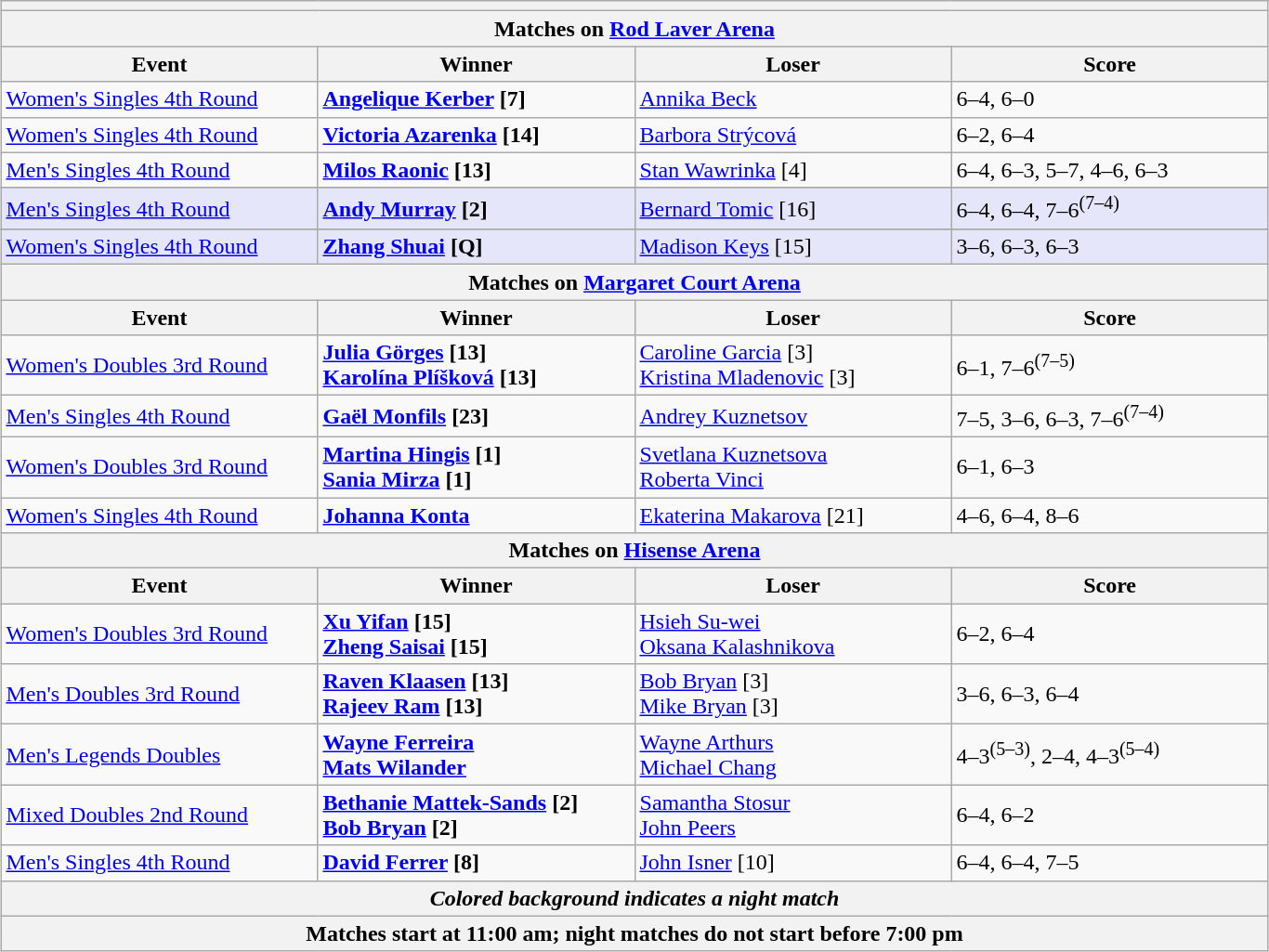<table class="wikitable collapsible uncollapsed" style="margin:1em auto;">
<tr>
<th colspan=4></th>
</tr>
<tr>
<th colspan=4><strong>Matches on <a href='#'>Rod Laver Arena</a></strong></th>
</tr>
<tr>
<th style="width:220px;">Event</th>
<th style="width:220px;">Winner</th>
<th style="width:220px;">Loser</th>
<th style="width:220px;">Score</th>
</tr>
<tr>
<td><a href='#'>Women's Singles 4th Round</a></td>
<td><strong> <a href='#'>Angelique Kerber</a> [7]</strong></td>
<td> <a href='#'>Annika Beck</a></td>
<td>6–4, 6–0</td>
</tr>
<tr>
<td><a href='#'>Women's Singles 4th Round</a></td>
<td><strong> <a href='#'>Victoria Azarenka</a> [14]</strong></td>
<td> <a href='#'>Barbora Strýcová</a></td>
<td>6–2, 6–4</td>
</tr>
<tr>
<td><a href='#'>Men's Singles 4th Round</a></td>
<td><strong> <a href='#'>Milos Raonic</a> [13]</strong></td>
<td> <a href='#'>Stan Wawrinka</a> [4]</td>
<td>6–4, 6–3, 5–7, 4–6, 6–3</td>
</tr>
<tr>
</tr>
<tr bgcolor=lavender>
<td><a href='#'>Men's Singles 4th Round</a></td>
<td><strong> <a href='#'>Andy Murray</a> [2]</strong></td>
<td> <a href='#'>Bernard Tomic</a> [16]</td>
<td>6–4, 6–4, 7–6<sup>(7–4)</sup></td>
</tr>
<tr>
</tr>
<tr bgcolor=lavender>
<td><a href='#'>Women's Singles 4th Round</a></td>
<td><strong> <a href='#'>Zhang Shuai</a> [Q]</strong></td>
<td> <a href='#'>Madison Keys</a> [15]</td>
<td>3–6, 6–3, 6–3</td>
</tr>
<tr>
<th colspan=4><strong>Matches on <a href='#'>Margaret Court Arena</a></strong></th>
</tr>
<tr>
<th style="width:220px;">Event</th>
<th style="width:220px;">Winner</th>
<th style="width:220px;">Loser</th>
<th style="width:220px;">Score</th>
</tr>
<tr>
<td><a href='#'>Women's Doubles 3rd Round</a></td>
<td><strong> <a href='#'>Julia Görges</a> [13] <br>  <a href='#'>Karolína Plíšková</a> [13]</strong></td>
<td> <a href='#'>Caroline Garcia</a> [3] <br>  <a href='#'>Kristina Mladenovic</a> [3]</td>
<td>6–1, 7–6<sup>(7–5)</sup></td>
</tr>
<tr>
<td><a href='#'>Men's Singles 4th Round</a></td>
<td><strong> <a href='#'>Gaël Monfils</a> [23]</strong></td>
<td> <a href='#'>Andrey Kuznetsov</a></td>
<td>7–5, 3–6, 6–3, 7–6<sup>(7–4)</sup></td>
</tr>
<tr>
<td><a href='#'>Women's Doubles 3rd Round</a></td>
<td><strong> <a href='#'>Martina Hingis</a> [1] <br>  <a href='#'>Sania Mirza</a> [1]</strong></td>
<td> <a href='#'>Svetlana Kuznetsova</a> <br>  <a href='#'>Roberta Vinci</a></td>
<td>6–1, 6–3</td>
</tr>
<tr>
<td><a href='#'>Women's Singles 4th Round</a></td>
<td><strong> <a href='#'>Johanna Konta</a></strong></td>
<td> <a href='#'>Ekaterina Makarova</a> [21]</td>
<td>4–6, 6–4, 8–6</td>
</tr>
<tr>
<th colspan=4><strong>Matches on <a href='#'>Hisense Arena</a></strong></th>
</tr>
<tr>
<th style="width:220px;">Event</th>
<th style="width:220px;">Winner</th>
<th style="width:220px;">Loser</th>
<th style="width:220px;">Score</th>
</tr>
<tr>
<td><a href='#'>Women's Doubles 3rd Round</a></td>
<td><strong> <a href='#'>Xu Yifan</a> [15] <br>  <a href='#'>Zheng Saisai</a> [15]</strong></td>
<td> <a href='#'>Hsieh Su-wei</a> <br>  <a href='#'>Oksana Kalashnikova</a></td>
<td>6–2, 6–4</td>
</tr>
<tr>
<td><a href='#'>Men's Doubles 3rd Round</a></td>
<td><strong> <a href='#'>Raven Klaasen</a> [13] <br>  <a href='#'>Rajeev Ram</a> [13]</strong></td>
<td> <a href='#'>Bob Bryan</a> [3] <br>  <a href='#'>Mike Bryan</a> [3]</td>
<td>3–6, 6–3, 6–4</td>
</tr>
<tr>
<td><a href='#'>Men's Legends Doubles</a></td>
<td><strong> <a href='#'>Wayne Ferreira</a> <br>  <a href='#'>Mats Wilander</a></strong></td>
<td> <a href='#'>Wayne Arthurs</a> <br>  <a href='#'>Michael Chang</a></td>
<td>4–3<sup>(5–3)</sup>, 2–4, 4–3<sup>(5–4)</sup></td>
</tr>
<tr>
<td><a href='#'>Mixed Doubles 2nd Round</a></td>
<td><strong> <a href='#'>Bethanie Mattek-Sands</a> [2] <br>  <a href='#'>Bob Bryan</a> [2]</strong></td>
<td> <a href='#'>Samantha Stosur</a> <br>  <a href='#'>John Peers</a></td>
<td>6–4, 6–2</td>
</tr>
<tr>
<td><a href='#'>Men's Singles 4th Round</a></td>
<td><strong> <a href='#'>David Ferrer</a> [8] </strong></td>
<td> <a href='#'>John Isner</a> [10]</td>
<td>6–4, 6–4, 7–5</td>
</tr>
<tr>
<th colspan=4><em>Colored background indicates a night match</em></th>
</tr>
<tr>
<th colspan=4>Matches start at 11:00 am; night matches do not start before 7:00 pm</th>
</tr>
</table>
